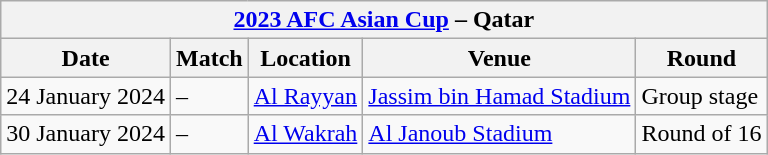<table class="wikitable">
<tr>
<th colspan="5"><a href='#'>2023 AFC Asian Cup</a> – Qatar</th>
</tr>
<tr>
<th>Date</th>
<th>Match</th>
<th>Location</th>
<th>Venue</th>
<th>Round</th>
</tr>
<tr>
<td>24 January 2024</td>
<td> – </td>
<td><a href='#'>Al Rayyan</a></td>
<td><a href='#'>Jassim bin Hamad Stadium</a></td>
<td>Group stage</td>
</tr>
<tr>
<td>30 January 2024</td>
<td> – </td>
<td><a href='#'>Al Wakrah</a></td>
<td><a href='#'>Al Janoub Stadium</a></td>
<td>Round of 16</td>
</tr>
</table>
